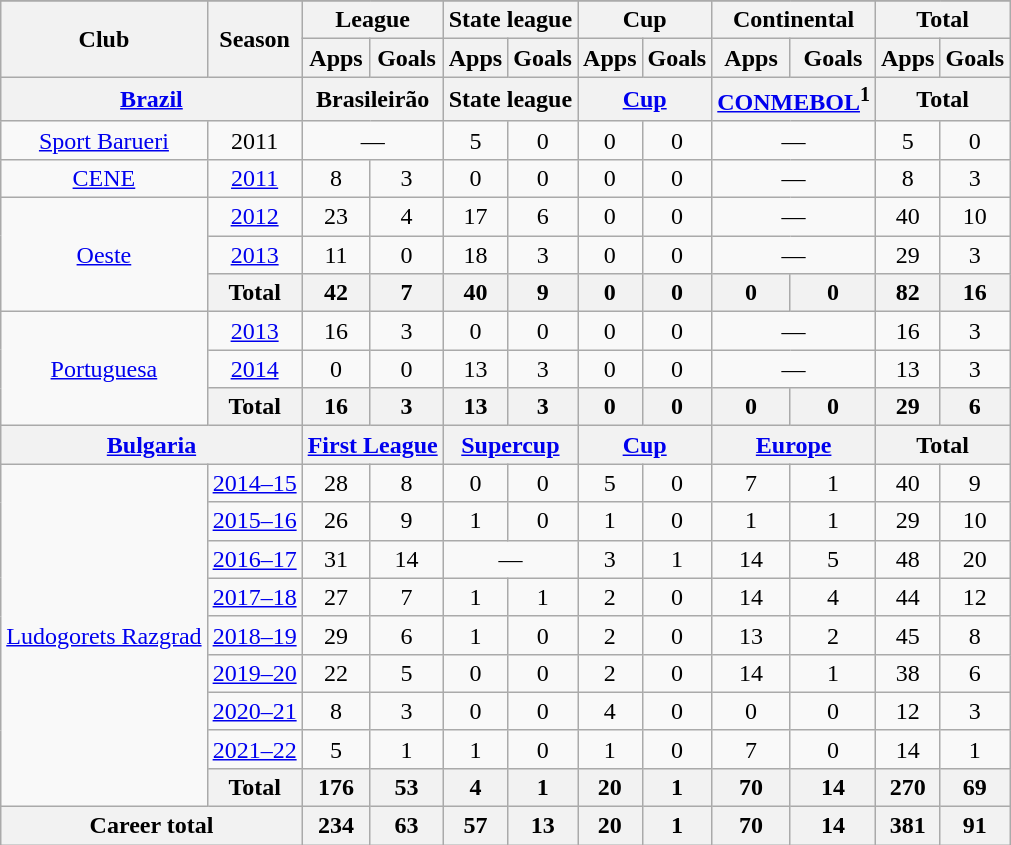<table class="wikitable" style="text-align: center">
<tr>
</tr>
<tr>
<th rowspan="2">Club</th>
<th rowspan="2">Season</th>
<th colspan="2">League</th>
<th colspan="2">State league</th>
<th colspan="2">Cup</th>
<th colspan="2">Continental</th>
<th colspan="2">Total</th>
</tr>
<tr>
<th>Apps</th>
<th>Goals</th>
<th>Apps</th>
<th>Goals</th>
<th>Apps</th>
<th>Goals</th>
<th>Apps</th>
<th>Goals</th>
<th>Apps</th>
<th>Goals</th>
</tr>
<tr>
<th colspan="2"><a href='#'>Brazil</a></th>
<th colspan="2">Brasileirão</th>
<th colspan="2">State league</th>
<th colspan="2"><a href='#'>Cup</a></th>
<th colspan="2"><a href='#'>CONMEBOL</a><sup><span>1</span></sup></th>
<th colspan="2">Total</th>
</tr>
<tr>
<td><a href='#'>Sport Barueri</a></td>
<td>2011</td>
<td colspan="2">—</td>
<td>5</td>
<td>0</td>
<td>0</td>
<td>0</td>
<td colspan="2">—</td>
<td>5</td>
<td>0</td>
</tr>
<tr>
<td><a href='#'>CENE</a></td>
<td><a href='#'>2011</a></td>
<td>8</td>
<td>3</td>
<td>0</td>
<td>0</td>
<td>0</td>
<td>0</td>
<td colspan="2">—</td>
<td>8</td>
<td>3</td>
</tr>
<tr>
<td rowspan=3><a href='#'>Oeste</a></td>
<td><a href='#'>2012</a></td>
<td>23</td>
<td>4</td>
<td>17</td>
<td>6</td>
<td>0</td>
<td>0</td>
<td colspan="2">—</td>
<td>40</td>
<td>10</td>
</tr>
<tr>
<td><a href='#'>2013</a></td>
<td>11</td>
<td>0</td>
<td>18</td>
<td>3</td>
<td>0</td>
<td>0</td>
<td colspan="2">—</td>
<td>29</td>
<td>3</td>
</tr>
<tr>
<th>Total</th>
<th>42</th>
<th>7</th>
<th>40</th>
<th>9</th>
<th>0</th>
<th>0</th>
<th>0</th>
<th>0</th>
<th>82</th>
<th>16</th>
</tr>
<tr>
<td rowspan=3><a href='#'>Portuguesa</a></td>
<td><a href='#'>2013</a></td>
<td>16</td>
<td>3</td>
<td>0</td>
<td>0</td>
<td>0</td>
<td>0</td>
<td colspan="2">—</td>
<td>16</td>
<td>3</td>
</tr>
<tr>
<td><a href='#'>2014</a></td>
<td>0</td>
<td>0</td>
<td>13</td>
<td>3</td>
<td>0</td>
<td>0</td>
<td colspan="2">—</td>
<td>13</td>
<td>3</td>
</tr>
<tr>
<th>Total</th>
<th>16</th>
<th>3</th>
<th>13</th>
<th>3</th>
<th>0</th>
<th>0</th>
<th>0</th>
<th>0</th>
<th>29</th>
<th>6</th>
</tr>
<tr>
<th colspan="2"><a href='#'>Bulgaria</a></th>
<th colspan="2"><a href='#'>First League</a></th>
<th colspan="2"><a href='#'>Supercup</a></th>
<th colspan="2"><a href='#'>Cup</a></th>
<th colspan="2"><a href='#'>Europe</a></th>
<th colspan="2">Total</th>
</tr>
<tr>
<td rowspan=9><a href='#'>Ludogorets Razgrad</a></td>
<td><a href='#'>2014–15</a></td>
<td>28</td>
<td>8</td>
<td>0</td>
<td>0</td>
<td>5</td>
<td>0</td>
<td>7</td>
<td>1</td>
<td>40</td>
<td>9</td>
</tr>
<tr>
<td><a href='#'>2015–16</a></td>
<td>26</td>
<td>9</td>
<td>1</td>
<td>0</td>
<td>1</td>
<td>0</td>
<td>1</td>
<td>1</td>
<td>29</td>
<td>10</td>
</tr>
<tr>
<td><a href='#'>2016–17</a></td>
<td>31</td>
<td>14</td>
<td colspan="2">—</td>
<td>3</td>
<td>1</td>
<td>14</td>
<td>5</td>
<td>48</td>
<td>20</td>
</tr>
<tr>
<td><a href='#'>2017–18</a></td>
<td>27</td>
<td>7</td>
<td>1</td>
<td>1</td>
<td>2</td>
<td>0</td>
<td>14</td>
<td>4</td>
<td>44</td>
<td>12</td>
</tr>
<tr>
<td><a href='#'>2018–19</a></td>
<td>29</td>
<td>6</td>
<td>1</td>
<td>0</td>
<td>2</td>
<td>0</td>
<td>13</td>
<td>2</td>
<td>45</td>
<td>8</td>
</tr>
<tr>
<td><a href='#'>2019–20</a></td>
<td>22</td>
<td>5</td>
<td>0</td>
<td>0</td>
<td>2</td>
<td>0</td>
<td>14</td>
<td>1</td>
<td>38</td>
<td>6</td>
</tr>
<tr>
<td><a href='#'>2020–21</a></td>
<td>8</td>
<td>3</td>
<td>0</td>
<td>0</td>
<td>4</td>
<td>0</td>
<td>0</td>
<td>0</td>
<td>12</td>
<td>3</td>
</tr>
<tr>
<td><a href='#'>2021–22</a></td>
<td>5</td>
<td>1</td>
<td>1</td>
<td>0</td>
<td>1</td>
<td>0</td>
<td>7</td>
<td>0</td>
<td>14</td>
<td>1</td>
</tr>
<tr>
<th>Total</th>
<th>176</th>
<th>53</th>
<th>4</th>
<th>1</th>
<th>20</th>
<th>1</th>
<th>70</th>
<th>14</th>
<th>270</th>
<th>69</th>
</tr>
<tr>
<th colspan="2">Career total</th>
<th>234</th>
<th>63</th>
<th>57</th>
<th>13</th>
<th>20</th>
<th>1</th>
<th>70</th>
<th>14</th>
<th>381</th>
<th>91</th>
</tr>
</table>
